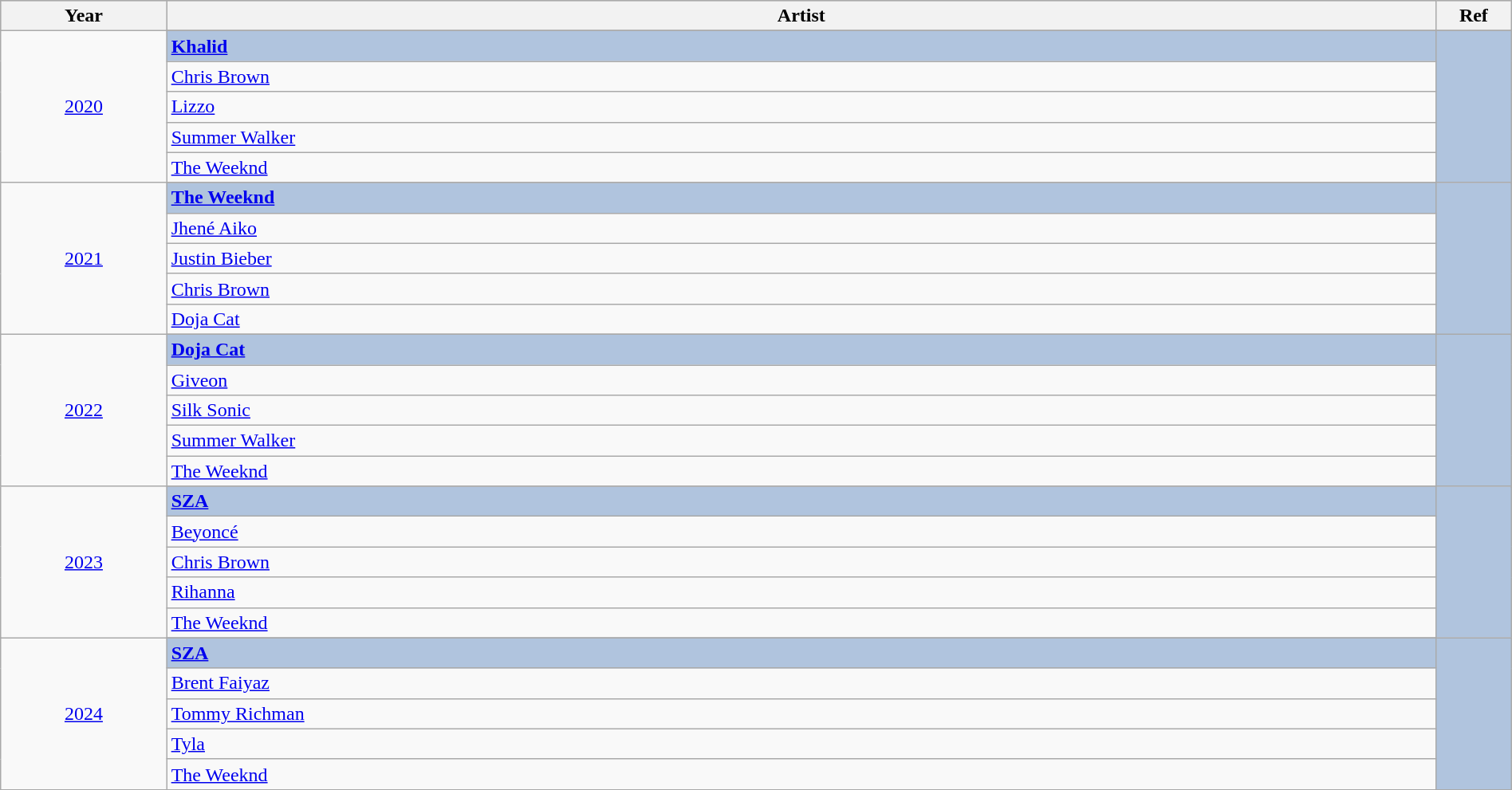<table class="wikitable" style="width:100%;">
<tr style="background:#bebebe;">
<th style="width:11%;">Year</th>
<th style="width:84%;">Artist</th>
<th style="width:5%;">Ref</th>
</tr>
<tr>
<td rowspan="6" align="center"><a href='#'>2020</a></td>
</tr>
<tr style="background:#B0C4DE">
<td><strong><a href='#'>Khalid</a></strong></td>
<td rowspan="6" align="center"></td>
</tr>
<tr>
<td><a href='#'>Chris Brown</a></td>
</tr>
<tr>
<td><a href='#'>Lizzo</a></td>
</tr>
<tr>
<td><a href='#'>Summer Walker</a></td>
</tr>
<tr>
<td><a href='#'>The Weeknd</a></td>
</tr>
<tr>
<td rowspan="6" align="center"><a href='#'>2021</a></td>
</tr>
<tr style="background:#B0C4DE">
<td><strong><a href='#'>The Weeknd</a></strong></td>
<td rowspan="6" align="center"></td>
</tr>
<tr>
<td><a href='#'>Jhené Aiko</a></td>
</tr>
<tr>
<td><a href='#'>Justin Bieber</a></td>
</tr>
<tr>
<td><a href='#'>Chris Brown</a></td>
</tr>
<tr>
<td><a href='#'>Doja Cat</a></td>
</tr>
<tr>
<td rowspan="6" align="center"><a href='#'>2022</a></td>
</tr>
<tr style="background:#B0C4DE">
<td><strong><a href='#'>Doja Cat</a></strong></td>
<td rowspan="6" align="center"></td>
</tr>
<tr>
<td><a href='#'>Giveon</a></td>
</tr>
<tr>
<td><a href='#'>Silk Sonic</a></td>
</tr>
<tr>
<td><a href='#'>Summer Walker</a></td>
</tr>
<tr>
<td><a href='#'>The Weeknd</a></td>
</tr>
<tr>
<td rowspan="6" align="center"><a href='#'>2023</a></td>
</tr>
<tr style="background:#B0C4DE">
<td><strong><a href='#'>SZA</a></strong></td>
<td rowspan="6" align="center"></td>
</tr>
<tr>
<td><a href='#'>Beyoncé</a></td>
</tr>
<tr>
<td><a href='#'>Chris Brown</a></td>
</tr>
<tr>
<td><a href='#'>Rihanna</a></td>
</tr>
<tr>
<td><a href='#'>The Weeknd</a></td>
</tr>
<tr>
<td rowspan="6" align="center"><a href='#'>2024</a></td>
</tr>
<tr style="background:#B0C4DE">
<td><strong><a href='#'>SZA</a></strong></td>
<td rowspan="6" align="center"></td>
</tr>
<tr>
<td><a href='#'>Brent Faiyaz</a></td>
</tr>
<tr>
<td><a href='#'>Tommy Richman</a></td>
</tr>
<tr>
<td><a href='#'>Tyla</a></td>
</tr>
<tr>
<td><a href='#'>The Weeknd</a></td>
</tr>
</table>
